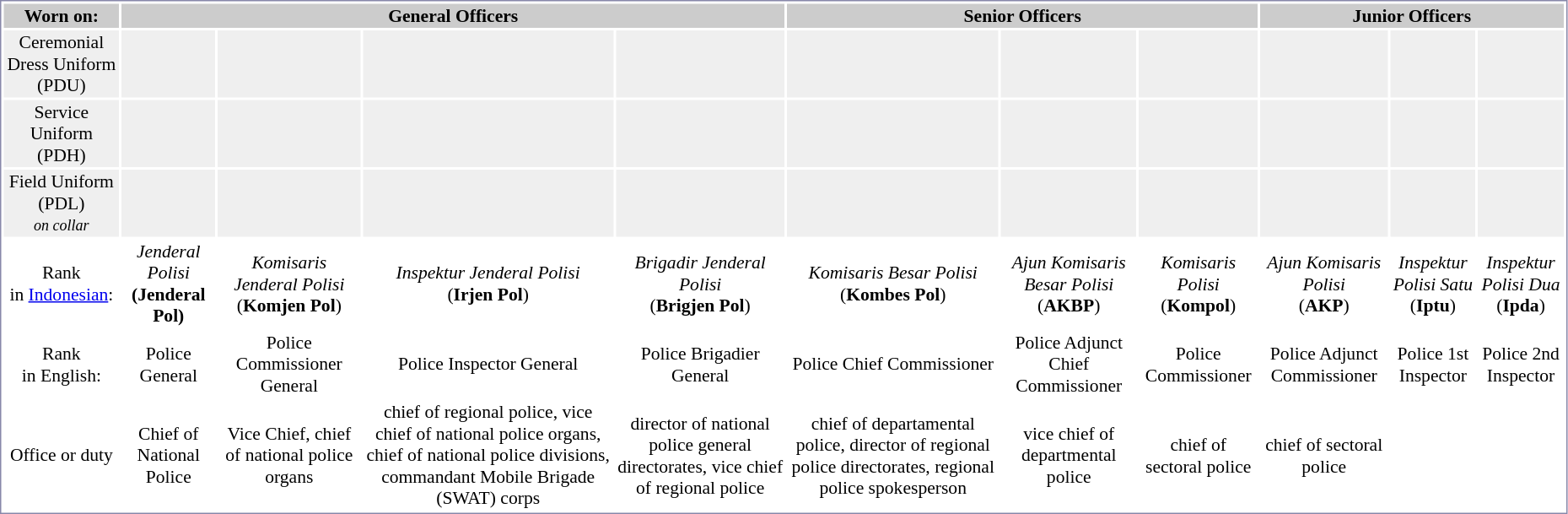<table style="width:98%; border:1px solid #8888aa; background:#fff; padding:0; font-size:90%; margin:0 12px 12px 0; text-align:center;">
<tr style="background:#ccc;">
<th>Worn on:</th>
<th colspan="4">General Officers</th>
<th colspan="3">Senior Officers</th>
<th colspan="3">Junior Officers</th>
</tr>
<tr style="text-align:center; background:#efefef;">
<td>Ceremonial Dress Uniform (PDU)</td>
<td></td>
<td></td>
<td></td>
<td></td>
<td></td>
<td></td>
<td></td>
<td></td>
<td></td>
<td></td>
</tr>
<tr style="background:#efefef;">
<td>Service Uniform (PDH)</td>
<td></td>
<td></td>
<td></td>
<td></td>
<td></td>
<td></td>
<td></td>
<td></td>
<td></td>
<td></td>
</tr>
<tr style="background:#efefef;">
<td>Field Uniform (PDL)<br><small><em>on collar</em></small></td>
<td></td>
<td></td>
<td></td>
<td></td>
<td></td>
<td></td>
<td></td>
<td></td>
<td></td>
<td></td>
</tr>
<tr>
<td>Rank <br>in <a href='#'>Indonesian</a>:</td>
<td><em>Jenderal Polisi</em><br><strong>(Jenderal Pol)</strong></td>
<td><em>Komisaris Jenderal Polisi</em><br>(<strong>Komjen Pol</strong>)</td>
<td><em>Inspektur Jenderal Polisi</em><br>(<strong>Irjen Pol</strong>)</td>
<td><em>Brigadir Jenderal Polisi</em><br>(<strong>Brigjen Pol</strong>)</td>
<td><em>Komisaris Besar Polisi</em><br>(<strong>Kombes Pol</strong>)</td>
<td><em>Ajun Komisaris Besar Polisi</em><br>(<strong>AKBP</strong>)</td>
<td><em>Komisaris Polisi</em><br>(<strong>Kompol</strong>)</td>
<td><em>Ajun Komisaris Polisi</em><br>(<strong>AKP</strong>)</td>
<td><em>Inspektur Polisi Satu</em><br>(<strong>Iptu</strong>)</td>
<td><em>Inspektur Polisi Dua</em><br>(<strong>Ipda</strong>)</td>
</tr>
<tr>
<td>Rank <br>in English:</td>
<td>Police General</td>
<td>Police Commissioner General</td>
<td>Police Inspector General</td>
<td>Police Brigadier General</td>
<td>Police Chief Commissioner</td>
<td>Police Adjunct Chief Commissioner</td>
<td>Police Commissioner</td>
<td>Police Adjunct Commissioner</td>
<td>Police 1st Inspector</td>
<td>Police 2nd Inspector</td>
</tr>
<tr>
<td>Office or duty</td>
<td>Chief of National Police</td>
<td>Vice Chief, chief of national police organs</td>
<td>chief of regional police, vice chief of national police organs, chief of national police divisions, commandant Mobile Brigade (SWAT) corps</td>
<td>director of national police general directorates, vice chief of regional police</td>
<td>chief of departamental police, director of regional police directorates, regional police spokesperson</td>
<td>vice chief of departmental police</td>
<td>chief of sectoral police</td>
<td>chief of sectoral police</td>
<td></td>
<td></td>
</tr>
</table>
